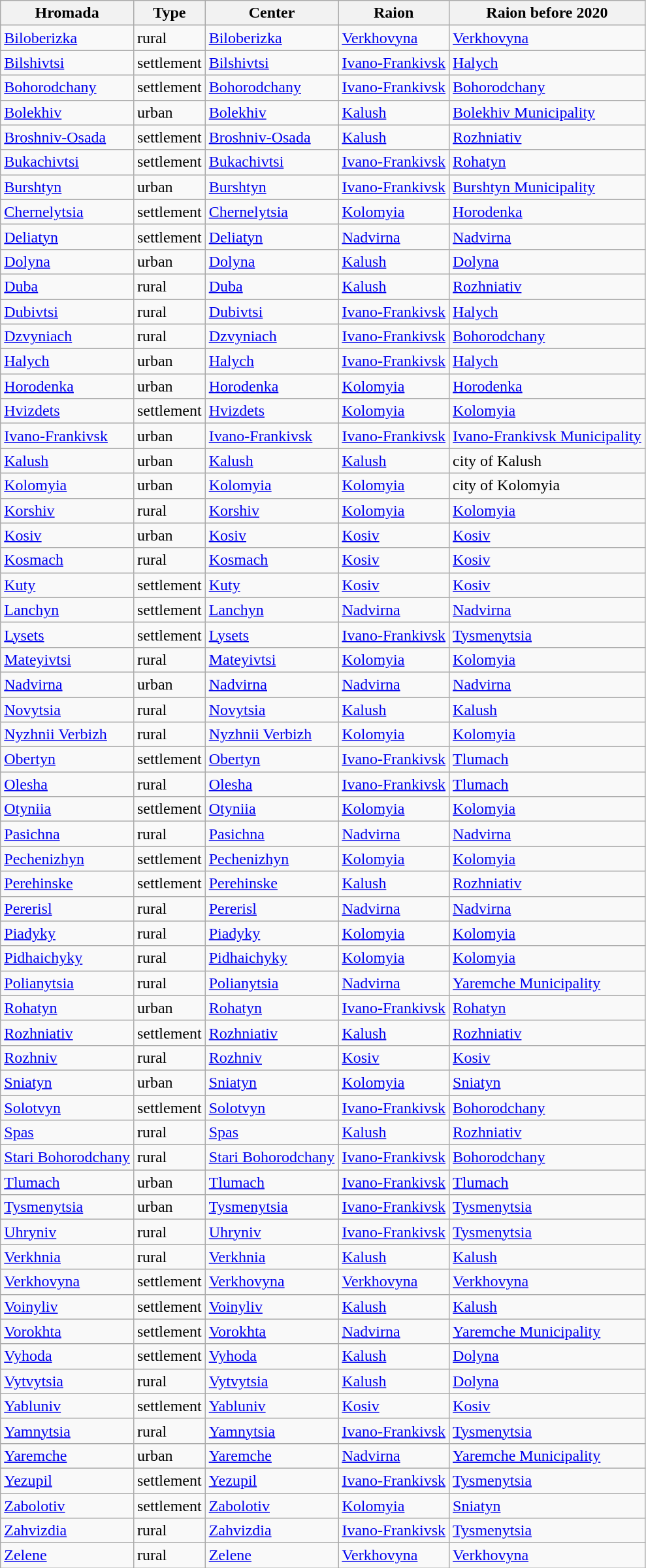<table class='wikitable sortable'>
<tr>
<th>Hromada</th>
<th>Type</th>
<th>Center</th>
<th>Raion</th>
<th>Raion before 2020</th>
</tr>
<tr>
<td><a href='#'>Biloberizka</a></td>
<td>rural</td>
<td><a href='#'>Biloberizka</a></td>
<td><a href='#'>Verkhovyna</a></td>
<td><a href='#'>Verkhovyna</a></td>
</tr>
<tr>
<td><a href='#'>Bilshivtsi</a></td>
<td>settlement</td>
<td><a href='#'>Bilshivtsi</a></td>
<td><a href='#'>Ivano-Frankivsk</a></td>
<td><a href='#'>Halych</a></td>
</tr>
<tr>
<td><a href='#'>Bohorodchany</a></td>
<td>settlement</td>
<td><a href='#'>Bohorodchany</a></td>
<td><a href='#'>Ivano-Frankivsk</a></td>
<td><a href='#'>Bohorodchany</a></td>
</tr>
<tr>
<td><a href='#'>Bolekhiv</a></td>
<td>urban</td>
<td><a href='#'>Bolekhiv</a></td>
<td><a href='#'>Kalush</a></td>
<td><a href='#'>Bolekhiv Municipality</a></td>
</tr>
<tr>
<td><a href='#'>Broshniv-Osada</a></td>
<td>settlement</td>
<td><a href='#'>Broshniv-Osada</a></td>
<td><a href='#'>Kalush</a></td>
<td><a href='#'>Rozhniativ</a></td>
</tr>
<tr>
<td><a href='#'>Bukachivtsi</a></td>
<td>settlement</td>
<td><a href='#'>Bukachivtsi</a></td>
<td><a href='#'>Ivano-Frankivsk</a></td>
<td><a href='#'>Rohatyn</a></td>
</tr>
<tr>
<td><a href='#'>Burshtyn</a></td>
<td>urban</td>
<td><a href='#'>Burshtyn</a></td>
<td><a href='#'>Ivano-Frankivsk</a></td>
<td><a href='#'>Burshtyn Municipality</a></td>
</tr>
<tr>
<td><a href='#'>Chernelytsia</a></td>
<td>settlement</td>
<td><a href='#'>Chernelytsia</a></td>
<td><a href='#'>Kolomyia</a></td>
<td><a href='#'>Horodenka</a></td>
</tr>
<tr>
<td><a href='#'>Deliatyn</a></td>
<td>settlement</td>
<td><a href='#'>Deliatyn</a></td>
<td><a href='#'>Nadvirna</a></td>
<td><a href='#'>Nadvirna</a></td>
</tr>
<tr>
<td><a href='#'>Dolyna</a></td>
<td>urban</td>
<td><a href='#'>Dolyna</a></td>
<td><a href='#'>Kalush</a></td>
<td><a href='#'>Dolyna</a></td>
</tr>
<tr>
<td><a href='#'>Duba</a></td>
<td>rural</td>
<td><a href='#'>Duba</a></td>
<td><a href='#'>Kalush</a></td>
<td><a href='#'>Rozhniativ</a></td>
</tr>
<tr>
<td><a href='#'>Dubivtsi</a></td>
<td>rural</td>
<td><a href='#'>Dubivtsi</a></td>
<td><a href='#'>Ivano-Frankivsk</a></td>
<td><a href='#'>Halych</a></td>
</tr>
<tr>
<td><a href='#'>Dzvyniach</a></td>
<td>rural</td>
<td><a href='#'>Dzvyniach</a></td>
<td><a href='#'>Ivano-Frankivsk</a></td>
<td><a href='#'>Bohorodchany</a></td>
</tr>
<tr>
<td><a href='#'>Halych</a></td>
<td>urban</td>
<td><a href='#'>Halych</a></td>
<td><a href='#'>Ivano-Frankivsk</a></td>
<td><a href='#'>Halych</a></td>
</tr>
<tr>
<td><a href='#'>Horodenka</a></td>
<td>urban</td>
<td><a href='#'>Horodenka</a></td>
<td><a href='#'>Kolomyia</a></td>
<td><a href='#'>Horodenka</a></td>
</tr>
<tr>
<td><a href='#'>Hvizdets</a></td>
<td>settlement</td>
<td><a href='#'>Hvizdets</a></td>
<td><a href='#'>Kolomyia</a></td>
<td><a href='#'>Kolomyia</a></td>
</tr>
<tr>
<td><a href='#'>Ivano-Frankivsk</a></td>
<td>urban</td>
<td><a href='#'>Ivano-Frankivsk</a></td>
<td><a href='#'>Ivano-Frankivsk</a></td>
<td><a href='#'>Ivano-Frankivsk Municipality</a></td>
</tr>
<tr>
<td><a href='#'>Kalush</a></td>
<td>urban</td>
<td><a href='#'>Kalush</a></td>
<td><a href='#'>Kalush</a></td>
<td>city of Kalush</td>
</tr>
<tr>
<td><a href='#'>Kolomyia</a></td>
<td>urban</td>
<td><a href='#'>Kolomyia</a></td>
<td><a href='#'>Kolomyia</a></td>
<td>city of Kolomyia</td>
</tr>
<tr>
<td><a href='#'>Korshiv</a></td>
<td>rural</td>
<td><a href='#'>Korshiv</a></td>
<td><a href='#'>Kolomyia</a></td>
<td><a href='#'>Kolomyia</a></td>
</tr>
<tr>
<td><a href='#'>Kosiv</a></td>
<td>urban</td>
<td><a href='#'>Kosiv</a></td>
<td><a href='#'>Kosiv</a></td>
<td><a href='#'>Kosiv</a></td>
</tr>
<tr>
<td><a href='#'>Kosmach</a></td>
<td>rural</td>
<td><a href='#'>Kosmach</a></td>
<td><a href='#'>Kosiv</a></td>
<td><a href='#'>Kosiv</a></td>
</tr>
<tr>
<td><a href='#'>Kuty</a></td>
<td>settlement</td>
<td><a href='#'>Kuty</a></td>
<td><a href='#'>Kosiv</a></td>
<td><a href='#'>Kosiv</a></td>
</tr>
<tr>
<td><a href='#'>Lanchyn</a></td>
<td>settlement</td>
<td><a href='#'>Lanchyn</a></td>
<td><a href='#'>Nadvirna</a></td>
<td><a href='#'>Nadvirna</a></td>
</tr>
<tr>
<td><a href='#'>Lysets</a></td>
<td>settlement</td>
<td><a href='#'>Lysets</a></td>
<td><a href='#'>Ivano-Frankivsk</a></td>
<td><a href='#'>Tysmenytsia</a></td>
</tr>
<tr>
<td><a href='#'>Mateyivtsi</a></td>
<td>rural</td>
<td><a href='#'>Mateyivtsi</a></td>
<td><a href='#'>Kolomyia</a></td>
<td><a href='#'>Kolomyia</a></td>
</tr>
<tr>
<td><a href='#'>Nadvirna</a></td>
<td>urban</td>
<td><a href='#'>Nadvirna</a></td>
<td><a href='#'>Nadvirna</a></td>
<td><a href='#'>Nadvirna</a></td>
</tr>
<tr>
<td><a href='#'>Novytsia</a></td>
<td>rural</td>
<td><a href='#'>Novytsia</a></td>
<td><a href='#'>Kalush</a></td>
<td><a href='#'>Kalush</a></td>
</tr>
<tr>
<td><a href='#'>Nyzhnii Verbizh</a></td>
<td>rural</td>
<td><a href='#'>Nyzhnii Verbizh</a></td>
<td><a href='#'>Kolomyia</a></td>
<td><a href='#'>Kolomyia</a></td>
</tr>
<tr>
<td><a href='#'>Obertyn</a></td>
<td>settlement</td>
<td><a href='#'>Obertyn</a></td>
<td><a href='#'>Ivano-Frankivsk</a></td>
<td><a href='#'>Tlumach</a></td>
</tr>
<tr>
<td><a href='#'>Olesha</a></td>
<td>rural</td>
<td><a href='#'>Olesha</a></td>
<td><a href='#'>Ivano-Frankivsk</a></td>
<td><a href='#'>Tlumach</a></td>
</tr>
<tr>
<td><a href='#'>Otyniia</a></td>
<td>settlement</td>
<td><a href='#'>Otyniia</a></td>
<td><a href='#'>Kolomyia</a></td>
<td><a href='#'>Kolomyia</a></td>
</tr>
<tr>
<td><a href='#'>Pasichna</a></td>
<td>rural</td>
<td><a href='#'>Pasichna</a></td>
<td><a href='#'>Nadvirna</a></td>
<td><a href='#'>Nadvirna</a></td>
</tr>
<tr>
<td><a href='#'>Pechenizhyn</a></td>
<td>settlement</td>
<td><a href='#'>Pechenizhyn</a></td>
<td><a href='#'>Kolomyia</a></td>
<td><a href='#'>Kolomyia</a></td>
</tr>
<tr>
<td><a href='#'>Perehinske</a></td>
<td>settlement</td>
<td><a href='#'>Perehinske</a></td>
<td><a href='#'>Kalush</a></td>
<td><a href='#'>Rozhniativ</a></td>
</tr>
<tr>
<td><a href='#'>Pererisl</a></td>
<td>rural</td>
<td><a href='#'>Pererisl</a></td>
<td><a href='#'>Nadvirna</a></td>
<td><a href='#'>Nadvirna</a></td>
</tr>
<tr>
<td><a href='#'>Piadyky</a></td>
<td>rural</td>
<td><a href='#'>Piadyky</a></td>
<td><a href='#'>Kolomyia</a></td>
<td><a href='#'>Kolomyia</a></td>
</tr>
<tr>
<td><a href='#'>Pidhaichyky</a></td>
<td>rural</td>
<td><a href='#'>Pidhaichyky</a></td>
<td><a href='#'>Kolomyia</a></td>
<td><a href='#'>Kolomyia</a></td>
</tr>
<tr>
<td><a href='#'>Polianytsia</a></td>
<td>rural</td>
<td><a href='#'>Polianytsia</a></td>
<td><a href='#'>Nadvirna</a></td>
<td><a href='#'>Yaremche Municipality</a></td>
</tr>
<tr>
<td><a href='#'>Rohatyn</a></td>
<td>urban</td>
<td><a href='#'>Rohatyn</a></td>
<td><a href='#'>Ivano-Frankivsk</a></td>
<td><a href='#'>Rohatyn</a></td>
</tr>
<tr>
<td><a href='#'>Rozhniativ</a></td>
<td>settlement</td>
<td><a href='#'>Rozhniativ</a></td>
<td><a href='#'>Kalush</a></td>
<td><a href='#'>Rozhniativ</a></td>
</tr>
<tr>
<td><a href='#'>Rozhniv</a></td>
<td>rural</td>
<td><a href='#'>Rozhniv</a></td>
<td><a href='#'>Kosiv</a></td>
<td><a href='#'>Kosiv</a></td>
</tr>
<tr>
<td><a href='#'>Sniatyn</a></td>
<td>urban</td>
<td><a href='#'>Sniatyn</a></td>
<td><a href='#'>Kolomyia</a></td>
<td><a href='#'>Sniatyn</a></td>
</tr>
<tr>
<td><a href='#'>Solotvyn</a></td>
<td>settlement</td>
<td><a href='#'>Solotvyn</a></td>
<td><a href='#'>Ivano-Frankivsk</a></td>
<td><a href='#'>Bohorodchany</a></td>
</tr>
<tr>
<td><a href='#'>Spas</a></td>
<td>rural</td>
<td><a href='#'>Spas</a></td>
<td><a href='#'>Kalush</a></td>
<td><a href='#'>Rozhniativ</a></td>
</tr>
<tr>
<td><a href='#'>Stari Bohorodchany</a></td>
<td>rural</td>
<td><a href='#'>Stari Bohorodchany</a></td>
<td><a href='#'>Ivano-Frankivsk</a></td>
<td><a href='#'>Bohorodchany</a></td>
</tr>
<tr>
<td><a href='#'>Tlumach</a></td>
<td>urban</td>
<td><a href='#'>Tlumach</a></td>
<td><a href='#'>Ivano-Frankivsk</a></td>
<td><a href='#'>Tlumach</a></td>
</tr>
<tr>
<td><a href='#'>Tysmenytsia</a></td>
<td>urban</td>
<td><a href='#'>Tysmenytsia</a></td>
<td><a href='#'>Ivano-Frankivsk</a></td>
<td><a href='#'>Tysmenytsia</a></td>
</tr>
<tr>
<td><a href='#'>Uhryniv</a></td>
<td>rural</td>
<td><a href='#'>Uhryniv</a></td>
<td><a href='#'>Ivano-Frankivsk</a></td>
<td><a href='#'>Tysmenytsia</a></td>
</tr>
<tr>
<td><a href='#'>Verkhnia</a></td>
<td>rural</td>
<td><a href='#'>Verkhnia</a></td>
<td><a href='#'>Kalush</a></td>
<td><a href='#'>Kalush</a></td>
</tr>
<tr>
<td><a href='#'>Verkhovyna</a></td>
<td>settlement</td>
<td><a href='#'>Verkhovyna</a></td>
<td><a href='#'>Verkhovyna</a></td>
<td><a href='#'>Verkhovyna</a></td>
</tr>
<tr>
<td><a href='#'>Voinyliv</a></td>
<td>settlement</td>
<td><a href='#'>Voinyliv</a></td>
<td><a href='#'>Kalush</a></td>
<td><a href='#'>Kalush</a></td>
</tr>
<tr>
<td><a href='#'>Vorokhta</a></td>
<td>settlement</td>
<td><a href='#'>Vorokhta</a></td>
<td><a href='#'>Nadvirna</a></td>
<td><a href='#'>Yaremche Municipality</a></td>
</tr>
<tr>
<td><a href='#'>Vyhoda</a></td>
<td>settlement</td>
<td><a href='#'>Vyhoda</a></td>
<td><a href='#'>Kalush</a></td>
<td><a href='#'>Dolyna</a></td>
</tr>
<tr>
<td><a href='#'>Vytvytsia</a></td>
<td>rural</td>
<td><a href='#'>Vytvytsia</a></td>
<td><a href='#'>Kalush</a></td>
<td><a href='#'>Dolyna</a></td>
</tr>
<tr>
<td><a href='#'>Yabluniv</a></td>
<td>settlement</td>
<td><a href='#'>Yabluniv</a></td>
<td><a href='#'>Kosiv</a></td>
<td><a href='#'>Kosiv</a></td>
</tr>
<tr>
<td><a href='#'>Yamnytsia</a></td>
<td>rural</td>
<td><a href='#'>Yamnytsia</a></td>
<td><a href='#'>Ivano-Frankivsk</a></td>
<td><a href='#'>Tysmenytsia</a></td>
</tr>
<tr>
<td><a href='#'>Yaremche</a></td>
<td>urban</td>
<td><a href='#'>Yaremche</a></td>
<td><a href='#'>Nadvirna</a></td>
<td><a href='#'>Yaremche Municipality</a></td>
</tr>
<tr>
<td><a href='#'>Yezupil</a></td>
<td>settlement</td>
<td><a href='#'>Yezupil</a></td>
<td><a href='#'>Ivano-Frankivsk</a></td>
<td><a href='#'>Tysmenytsia</a></td>
</tr>
<tr>
<td><a href='#'>Zabolotiv</a></td>
<td>settlement</td>
<td><a href='#'>Zabolotiv</a></td>
<td><a href='#'>Kolomyia</a></td>
<td><a href='#'>Sniatyn</a></td>
</tr>
<tr>
<td><a href='#'>Zahvizdia</a></td>
<td>rural</td>
<td><a href='#'>Zahvizdia</a></td>
<td><a href='#'>Ivano-Frankivsk</a></td>
<td><a href='#'>Tysmenytsia</a></td>
</tr>
<tr>
<td><a href='#'>Zelene</a></td>
<td>rural</td>
<td><a href='#'>Zelene</a></td>
<td><a href='#'>Verkhovyna</a></td>
<td><a href='#'>Verkhovyna</a></td>
</tr>
</table>
